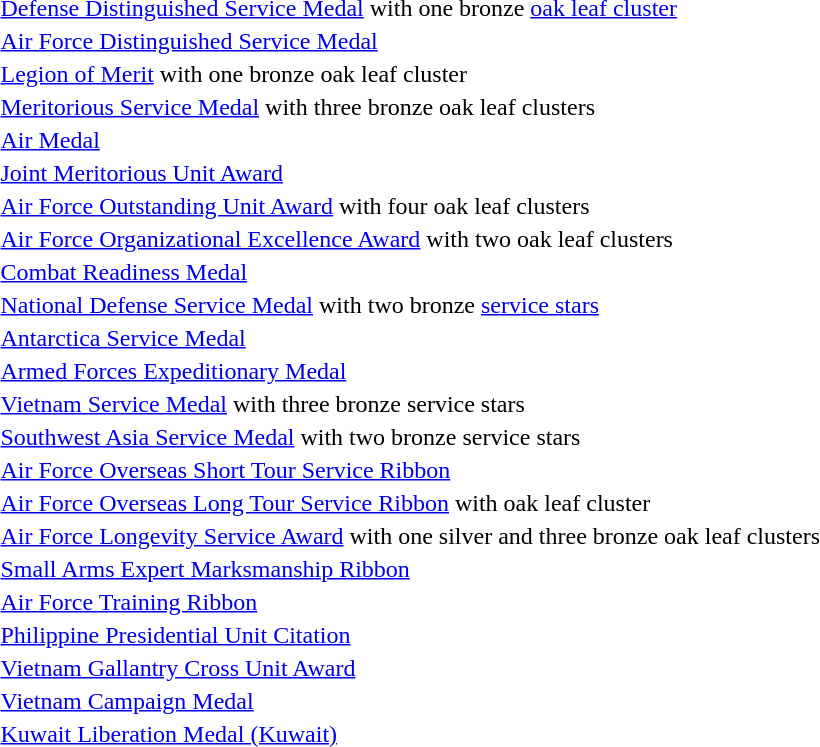<table>
<tr>
<td></td>
<td><a href='#'>Defense Distinguished Service Medal</a> with one bronze <a href='#'>oak leaf cluster</a></td>
</tr>
<tr>
<td></td>
<td><a href='#'>Air Force Distinguished Service Medal</a></td>
</tr>
<tr>
<td></td>
<td><a href='#'>Legion of Merit</a> with one bronze oak leaf cluster</td>
</tr>
<tr>
<td></td>
<td><a href='#'>Meritorious Service Medal</a> with three bronze oak leaf clusters</td>
</tr>
<tr>
<td></td>
<td><a href='#'>Air Medal</a></td>
</tr>
<tr>
<td></td>
<td><a href='#'>Joint Meritorious Unit Award</a></td>
</tr>
<tr>
<td></td>
<td><a href='#'>Air Force Outstanding Unit Award</a> with four oak leaf clusters</td>
</tr>
<tr>
<td></td>
<td><a href='#'>Air Force Organizational Excellence Award</a> with two oak leaf clusters</td>
</tr>
<tr>
<td></td>
<td><a href='#'>Combat Readiness Medal</a></td>
</tr>
<tr>
<td></td>
<td><a href='#'>National Defense Service Medal</a> with two bronze <a href='#'>service stars</a></td>
</tr>
<tr>
<td></td>
<td><a href='#'>Antarctica Service Medal</a></td>
</tr>
<tr>
<td></td>
<td><a href='#'>Armed Forces Expeditionary Medal</a></td>
</tr>
<tr>
<td></td>
<td><a href='#'>Vietnam Service Medal</a> with three bronze service stars</td>
</tr>
<tr>
<td></td>
<td><a href='#'>Southwest Asia Service Medal</a> with two bronze service stars</td>
</tr>
<tr>
<td></td>
<td><a href='#'>Air Force Overseas Short Tour Service Ribbon</a></td>
</tr>
<tr>
<td></td>
<td><a href='#'>Air Force Overseas Long Tour Service Ribbon</a> with oak leaf cluster</td>
</tr>
<tr>
<td></td>
<td><a href='#'>Air Force Longevity Service Award</a> with one silver and three bronze oak leaf clusters</td>
</tr>
<tr>
<td></td>
<td><a href='#'>Small Arms Expert Marksmanship Ribbon</a></td>
</tr>
<tr>
<td></td>
<td><a href='#'>Air Force Training Ribbon</a></td>
</tr>
<tr>
<td></td>
<td><a href='#'>Philippine Presidential Unit Citation</a></td>
</tr>
<tr>
<td></td>
<td><a href='#'>Vietnam Gallantry Cross Unit Award</a></td>
</tr>
<tr>
<td></td>
<td><a href='#'>Vietnam Campaign Medal</a></td>
</tr>
<tr>
<td></td>
<td><a href='#'>Kuwait Liberation Medal (Kuwait)</a></td>
</tr>
</table>
